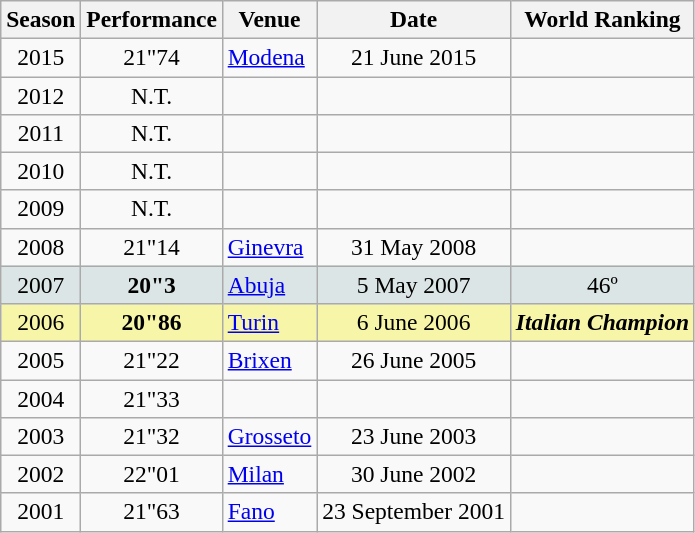<table class="wikitable" style="text-align:center; font-size:98%;">
<tr>
<th>Season</th>
<th>Performance</th>
<th>Venue</th>
<th>Date</th>
<th>World Ranking</th>
</tr>
<tr>
<td>2015</td>
<td>21"74</td>
<td align="left"> <a href='#'>Modena</a></td>
<td>21 June 2015</td>
<td></td>
</tr>
<tr>
<td>2012</td>
<td>N.T.</td>
<td></td>
<td></td>
<td></td>
</tr>
<tr>
<td>2011</td>
<td>N.T.</td>
<td></td>
<td></td>
<td></td>
</tr>
<tr>
<td>2010</td>
<td>N.T.</td>
<td></td>
<td></td>
<td></td>
</tr>
<tr>
<td>2009</td>
<td>N.T.</td>
<td></td>
<td></td>
<td></td>
</tr>
<tr>
<td>2008</td>
<td>21"14</td>
<td align="left"> <a href='#'>Ginevra</a></td>
<td>31 May 2008</td>
<td></td>
</tr>
<tr bgcolor=DCE5E5>
<td>2007</td>
<td><strong>20"3</strong></td>
<td align="left"> <a href='#'>Abuja</a></td>
<td>5 May 2007</td>
<td>46º</td>
</tr>
<tr bgcolor=F7F6A8>
<td>2006</td>
<td><strong>20"86</strong></td>
<td align="left"> <a href='#'>Turin</a></td>
<td>6 June 2006</td>
<td align="center"><strong><em>Italian Champion</em></strong></td>
</tr>
<tr>
<td>2005</td>
<td>21"22</td>
<td align="left"> <a href='#'>Brixen</a></td>
<td>26 June 2005</td>
<td></td>
</tr>
<tr>
<td>2004</td>
<td>21"33</td>
<td></td>
<td></td>
<td></td>
</tr>
<tr>
<td>2003</td>
<td>21"32</td>
<td align="left"> <a href='#'>Grosseto</a></td>
<td>23 June 2003</td>
<td></td>
</tr>
<tr>
<td>2002</td>
<td>22"01</td>
<td align="left"> <a href='#'>Milan</a></td>
<td>30 June 2002</td>
<td></td>
</tr>
<tr>
<td>2001</td>
<td>21"63</td>
<td align="left"> <a href='#'>Fano</a></td>
<td>23 September 2001</td>
<td></td>
</tr>
</table>
